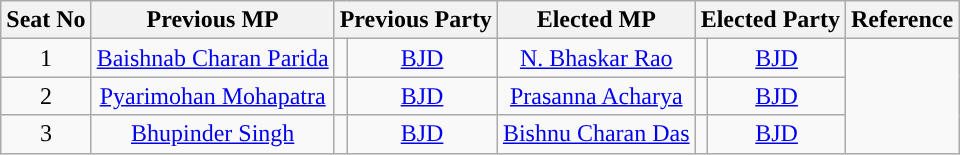<table class="wikitable">
<tr>
<th>Seat No</th>
<th>Previous MP</th>
<th colspan=2>Previous Party</th>
<th>Elected MP</th>
<th colspan=2>Elected Party</th>
<th>Reference</th>
</tr>
<tr style="text-align:center;">
<td>1</td>
<td><a href='#'>Baishnab Charan Parida</a></td>
<td width="1px"></td>
<td><a href='#'>BJD</a></td>
<td><a href='#'>N. Bhaskar Rao</a></td>
<td width="1px"></td>
<td><a href='#'>BJD</a></td>
<td rowspan=3></td>
</tr>
<tr style="text-align:center;">
<td>2</td>
<td><a href='#'>Pyarimohan Mohapatra</a></td>
<td width="1px"></td>
<td><a href='#'>BJD</a></td>
<td><a href='#'>Prasanna Acharya</a></td>
<td width="1px"></td>
<td><a href='#'>BJD</a></td>
</tr>
<tr style="text-align:center;">
<td>3</td>
<td><a href='#'>Bhupinder Singh</a></td>
<td width="1px"></td>
<td><a href='#'>BJD</a></td>
<td><a href='#'>Bishnu Charan Das</a></td>
<td width="1px"></td>
<td><a href='#'>BJD</a></td>
</tr>
</table>
